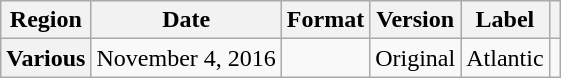<table class="wikitable plainrowheaders">
<tr>
<th scope="col">Region</th>
<th scope="col">Date</th>
<th scope="col">Format</th>
<th scope="col">Version</th>
<th scope="col">Label</th>
<th scope="col"></th>
</tr>
<tr>
<th scope="row">Various</th>
<td>November 4, 2016</td>
<td></td>
<td>Original</td>
<td>Atlantic</td>
<td align="center"></td>
</tr>
</table>
